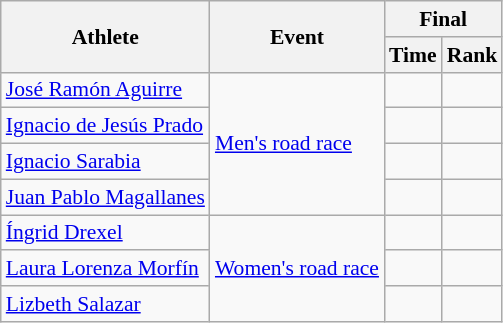<table class="wikitable" border="1" style="font-size:90%">
<tr>
<th rowspan=2>Athlete</th>
<th rowspan=2>Event</th>
<th colspan=2>Final</th>
</tr>
<tr>
<th>Time</th>
<th>Rank</th>
</tr>
<tr>
<td><a href='#'>José Ramón Aguirre</a></td>
<td align=left rowspan=4><a href='#'>Men's road race</a></td>
<td align=center></td>
<td align=center></td>
</tr>
<tr>
<td><a href='#'>Ignacio de Jesús Prado</a></td>
<td align=center></td>
<td align=center></td>
</tr>
<tr>
<td><a href='#'>Ignacio Sarabia</a></td>
<td align=center></td>
<td align=center></td>
</tr>
<tr>
<td><a href='#'>Juan Pablo Magallanes</a></td>
<td align=center></td>
<td align=center></td>
</tr>
<tr>
<td><a href='#'>Íngrid Drexel</a></td>
<td align=left rowspan=3><a href='#'>Women's road race</a></td>
<td align=center></td>
<td align=center></td>
</tr>
<tr>
<td><a href='#'>Laura Lorenza Morfín</a></td>
<td align=center></td>
<td align=center></td>
</tr>
<tr>
<td><a href='#'>Lizbeth Salazar</a></td>
<td align=center></td>
<td align=center></td>
</tr>
</table>
